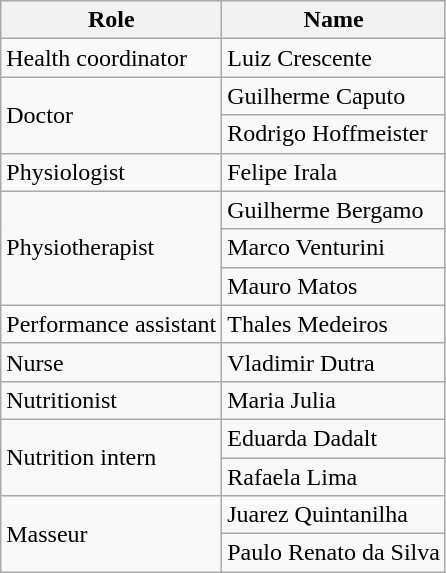<table class="wikitable">
<tr>
<th>Role</th>
<th>Name</th>
</tr>
<tr>
<td>Health coordinator</td>
<td>Luiz Crescente</td>
</tr>
<tr>
<td rowspan="2">Doctor</td>
<td>Guilherme Caputo</td>
</tr>
<tr>
<td>Rodrigo Hoffmeister</td>
</tr>
<tr>
<td>Physiologist</td>
<td>Felipe Irala</td>
</tr>
<tr>
<td rowspan="3">Physiotherapist</td>
<td>Guilherme Bergamo</td>
</tr>
<tr>
<td>Marco Venturini</td>
</tr>
<tr>
<td>Mauro Matos</td>
</tr>
<tr>
<td>Performance assistant</td>
<td>Thales Medeiros</td>
</tr>
<tr>
<td>Nurse</td>
<td>Vladimir Dutra</td>
</tr>
<tr>
<td>Nutritionist</td>
<td>Maria Julia</td>
</tr>
<tr>
<td rowspan="2">Nutrition intern</td>
<td>Eduarda Dadalt</td>
</tr>
<tr>
<td>Rafaela Lima</td>
</tr>
<tr>
<td rowspan="2">Masseur</td>
<td>Juarez Quintanilha</td>
</tr>
<tr>
<td>Paulo Renato da Silva</td>
</tr>
</table>
